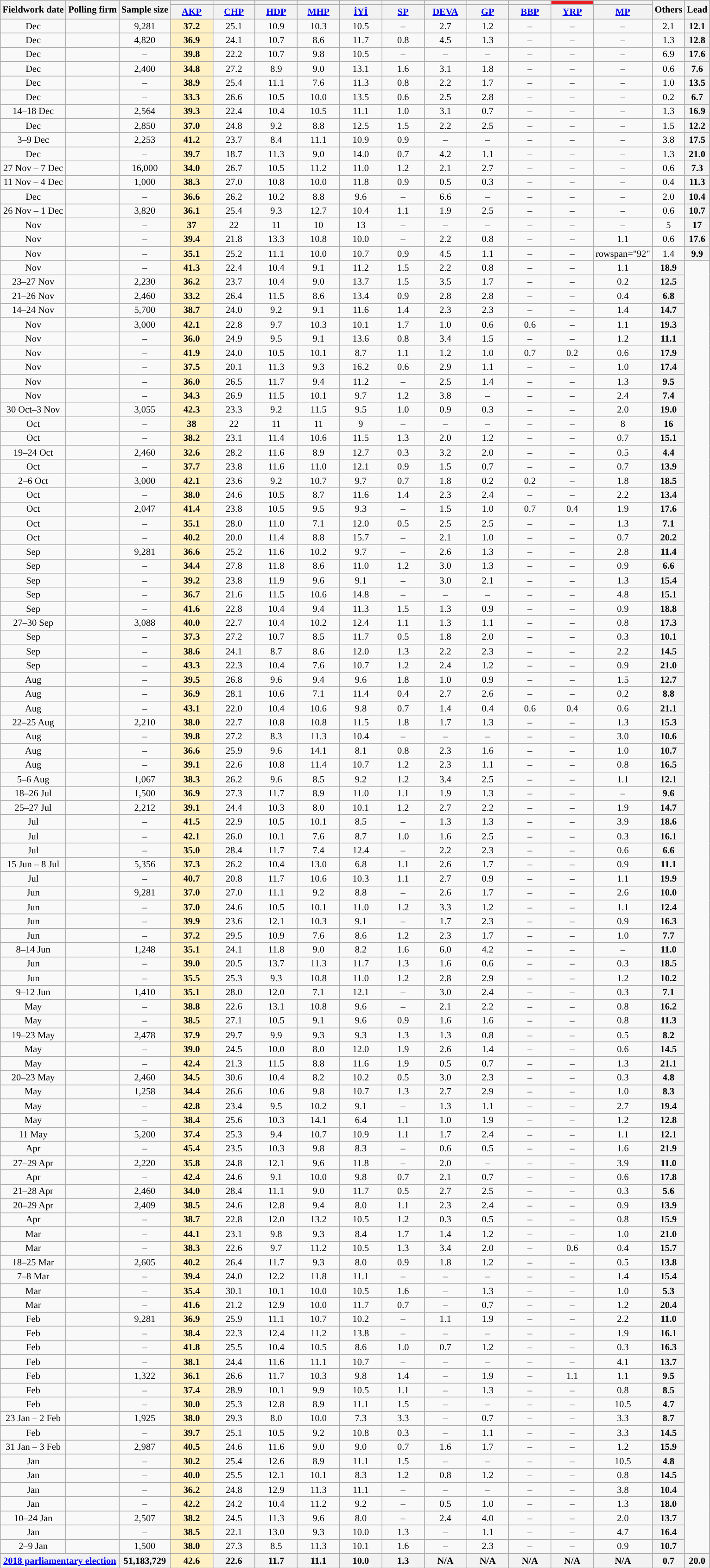<table class="wikitable mw-datatable mw-collapsible mw-collapsed" style="text-align:center; font-size:85%; line-height:14px;">
<tr>
<th rowspan="2">Fieldwork date</th>
<th rowspan="2">Polling firm</th>
<th rowspan="2">Sample size</th>
<th style="background:"></th>
<th style="background:"></th>
<th style="background:"></th>
<th style="background:"></th>
<th style="background:"></th>
<th style="background:"></th>
<th style="background:"></th>
<th style="background:"></th>
<th style="background:"></th>
<th style="background:#ED1D24;"></th>
<th style="background:"></th>
<th rowspan="2">Others</th>
<th rowspan="2">Lead</th>
</tr>
<tr>
<th style="width:4em;"><a href='#'>AKP</a></th>
<th style="width:4em;"><a href='#'>CHP</a></th>
<th style="width:4em;"><a href='#'>HDP</a></th>
<th style="width:4em;"><a href='#'>MHP</a></th>
<th style="width:4em;"><a href='#'>İYİ</a></th>
<th style="width:4em;"><a href='#'>SP</a></th>
<th style="width:4em;"><a href='#'>DEVA</a></th>
<th style="width:4em;"><a href='#'>GP</a></th>
<th style="width:4em;"><a href='#'>BBP</a></th>
<th style="width:4em;"><a href='#'>YRP</a></th>
<th style="width:4em;"><a href='#'>MP</a></th>
</tr>
<tr>
<td>Dec</td>
<td></td>
<td>9,281</td>
<td style="background:#FFF1C4"><strong>37.2</strong></td>
<td>25.1</td>
<td>10.9</td>
<td>10.3</td>
<td>10.5</td>
<td>–</td>
<td>2.7</td>
<td>1.2</td>
<td>–</td>
<td>–</td>
<td>–</td>
<td>2.1</td>
<th style="background:">12.1</th>
</tr>
<tr>
<td>Dec</td>
<td></td>
<td>4,820</td>
<td style="background:#FFF1C4"><strong>36.9</strong></td>
<td>24.1</td>
<td>10.7</td>
<td>8.6</td>
<td>11.7</td>
<td>0.8</td>
<td>4.5</td>
<td>1.3</td>
<td>–</td>
<td>–</td>
<td>–</td>
<td>1.3</td>
<th style="background:">12.8</th>
</tr>
<tr>
<td>Dec</td>
<td></td>
<td>–</td>
<td style="background:#FFF1C4"><strong>39.8</strong></td>
<td>22.2</td>
<td>10.7</td>
<td>9.8</td>
<td>10.5</td>
<td>–</td>
<td>–</td>
<td>–</td>
<td>–</td>
<td>–</td>
<td>–</td>
<td>6.9</td>
<th style="background:">17.6</th>
</tr>
<tr>
<td>Dec</td>
<td></td>
<td>2,400</td>
<td style="background:#FFF1C4"><strong>34.8</strong></td>
<td>27.2</td>
<td>8.9</td>
<td>9.0</td>
<td>13.1</td>
<td>1.6</td>
<td>3.1</td>
<td>1.8</td>
<td>–</td>
<td>–</td>
<td>–</td>
<td>0.6</td>
<th style="background:">7.6</th>
</tr>
<tr>
<td>Dec</td>
<td></td>
<td>–</td>
<td style="background:#FFF1C4"><strong>38.9</strong></td>
<td>25.4</td>
<td>11.1</td>
<td>7.6</td>
<td>11.3</td>
<td>0.8</td>
<td>2.2</td>
<td>1.7</td>
<td>–</td>
<td>–</td>
<td>–</td>
<td>1.0</td>
<th style="background:">13.5</th>
</tr>
<tr>
<td>Dec</td>
<td></td>
<td>–</td>
<td style="background:#FFF1C4"><strong>33.3</strong></td>
<td>26.6</td>
<td>10.5</td>
<td>10.0</td>
<td>13.5</td>
<td>0.6</td>
<td>2.5</td>
<td>2.8</td>
<td>–</td>
<td>–</td>
<td>–</td>
<td>0.2</td>
<th style="background:">6.7</th>
</tr>
<tr>
<td>14–18 Dec</td>
<td></td>
<td>2,564</td>
<td style="background:#FFF1C4"><strong>39.3</strong></td>
<td>22.4</td>
<td>10.4</td>
<td>10.5</td>
<td>11.1</td>
<td>1.0</td>
<td>3.1</td>
<td>0.7</td>
<td>–</td>
<td>–</td>
<td>–</td>
<td>1.3</td>
<th style="background:">16.9</th>
</tr>
<tr>
<td>Dec</td>
<td></td>
<td>2,850</td>
<td style="background:#FFF1C4"><strong>37.0</strong></td>
<td>24.8</td>
<td>9.2</td>
<td>8.8</td>
<td>12.5</td>
<td>1.5</td>
<td>2.2</td>
<td>2.5</td>
<td>–</td>
<td>–</td>
<td>–</td>
<td>1.5</td>
<th style="background:">12.2</th>
</tr>
<tr>
<td>3–9 Dec</td>
<td></td>
<td>2,253</td>
<td style="background:#FFF1C4"><strong>41.2</strong></td>
<td>23.7</td>
<td>8.4</td>
<td>11.1</td>
<td>10.9</td>
<td>0.9</td>
<td>–</td>
<td>–</td>
<td>–</td>
<td>–</td>
<td>–</td>
<td>3.8</td>
<th style="background:">17.5</th>
</tr>
<tr>
<td>Dec</td>
<td></td>
<td>–</td>
<td style="background:#FFF1C4"><strong>39.7</strong></td>
<td>18.7</td>
<td>11.3</td>
<td>9.0</td>
<td>14.0</td>
<td>0.7</td>
<td>4.2</td>
<td>1.1</td>
<td>–</td>
<td>–</td>
<td>–</td>
<td>1.3</td>
<th style="background:">21.0</th>
</tr>
<tr>
<td>27 Nov – 7 Dec</td>
<td></td>
<td>16,000</td>
<td style="background:#FFF1C4"><strong>34.0</strong></td>
<td>26.7</td>
<td>10.5</td>
<td>11.2</td>
<td>11.0</td>
<td>1.2</td>
<td>2.1</td>
<td>2.7</td>
<td>–</td>
<td>–</td>
<td>–</td>
<td>0.6</td>
<th style="background:">7.3</th>
</tr>
<tr>
<td>11 Nov – 4 Dec</td>
<td></td>
<td>1,000</td>
<td style="background:#FFF1C4"><strong>38.3</strong></td>
<td>27.0</td>
<td>10.8</td>
<td>10.0</td>
<td>11.8</td>
<td>0.9</td>
<td>0.5</td>
<td>0.3</td>
<td>–</td>
<td>–</td>
<td>–</td>
<td>0.4</td>
<th style="background:">11.3</th>
</tr>
<tr>
<td>Dec</td>
<td></td>
<td>–</td>
<td style="background:#FFF1C4"><strong>36.6</strong></td>
<td>26.2</td>
<td>10.2</td>
<td>8.8</td>
<td>9.6</td>
<td>–</td>
<td>6.6</td>
<td>–</td>
<td>–</td>
<td>–</td>
<td>–</td>
<td>2.0</td>
<th style="background:">10.4</th>
</tr>
<tr>
<td>26 Nov – 1 Dec</td>
<td></td>
<td>3,820</td>
<td style="background:#FFF1C4"><strong>36.1</strong></td>
<td>25.4</td>
<td>9.3</td>
<td>12.7</td>
<td>10.4</td>
<td>1.1</td>
<td>1.9</td>
<td>2.5</td>
<td>–</td>
<td>–</td>
<td>–</td>
<td>0.6</td>
<th style="background:">10.7</th>
</tr>
<tr>
<td>Nov</td>
<td></td>
<td>–</td>
<td style="background:#FFF1C4"><strong>37</strong></td>
<td>22</td>
<td>11</td>
<td>10</td>
<td>13</td>
<td>–</td>
<td>–</td>
<td>–</td>
<td>–</td>
<td>–</td>
<td>–</td>
<td>5</td>
<th style="background:">17</th>
</tr>
<tr>
<td>Nov</td>
<td></td>
<td>–</td>
<td style="background:#FFF1C4"><strong>39.4</strong></td>
<td>21.8</td>
<td>13.3</td>
<td>10.8</td>
<td>10.0</td>
<td>–</td>
<td>2.2</td>
<td>0.8</td>
<td>–</td>
<td>–</td>
<td>1.1</td>
<td>0.6</td>
<th style="background:">17.6</th>
</tr>
<tr>
<td>Nov</td>
<td></td>
<td>–</td>
<td style="background:#FFF1C4"><strong>35.1</strong></td>
<td>25.2</td>
<td>11.1</td>
<td>10.0</td>
<td>10.7</td>
<td>0.9</td>
<td>4.5</td>
<td>1.1</td>
<td>–</td>
<td>–</td>
<td>rowspan="92" </td>
<td>1.4</td>
<th style="background:">9.9</th>
</tr>
<tr>
<td>Nov</td>
<td></td>
<td>–</td>
<td style="background:#FFF1C4"><strong>41.3</strong></td>
<td>22.4</td>
<td>10.4</td>
<td>9.1</td>
<td>11.2</td>
<td>1.5</td>
<td>2.2</td>
<td>0.8</td>
<td>–</td>
<td>–</td>
<td>1.1</td>
<th style="background:">18.9</th>
</tr>
<tr>
<td>23–27 Nov</td>
<td></td>
<td>2,230</td>
<td style="background:#FFF1C4"><strong>36.2</strong></td>
<td>23.7</td>
<td>10.4</td>
<td>9.0</td>
<td>13.7</td>
<td>1.5</td>
<td>3.5</td>
<td>1.7</td>
<td>–</td>
<td>–</td>
<td>0.2</td>
<th style="background:">12.5</th>
</tr>
<tr>
<td>21–26 Nov</td>
<td></td>
<td>2,460</td>
<td style="background:#FFF1C4"><strong>33.2</strong></td>
<td>26.4</td>
<td>11.5</td>
<td>8.6</td>
<td>13.4</td>
<td>0.9</td>
<td>2.8</td>
<td>2.8</td>
<td>–</td>
<td>–</td>
<td>0.4</td>
<th style="background:">6.8</th>
</tr>
<tr>
<td>14–24 Nov</td>
<td></td>
<td>5,700</td>
<td style="background:#FFF1C4"><strong>38.7</strong></td>
<td>24.0</td>
<td>9.2</td>
<td>9.1</td>
<td>11.6</td>
<td>1.4</td>
<td>2.3</td>
<td>2.3</td>
<td>–</td>
<td>–</td>
<td>1.4</td>
<th style="background:">14.7</th>
</tr>
<tr>
<td>Nov</td>
<td></td>
<td>3,000</td>
<td style="background:#FFF1C4"><strong>42.1</strong></td>
<td>22.8</td>
<td>9.7</td>
<td>10.3</td>
<td>10.1</td>
<td>1.7</td>
<td>1.0</td>
<td>0.6</td>
<td>0.6</td>
<td>–</td>
<td>1.1</td>
<th style="background:">19.3</th>
</tr>
<tr>
<td>Nov</td>
<td></td>
<td>–</td>
<td style="background:#FFF1C4"><strong>36.0</strong></td>
<td>24.9</td>
<td>9.5</td>
<td>9.1</td>
<td>13.6</td>
<td>0.8</td>
<td>3.4</td>
<td>1.5</td>
<td>–</td>
<td>–</td>
<td>1.2</td>
<th style="background:">11.1</th>
</tr>
<tr>
<td>Nov</td>
<td></td>
<td>–</td>
<td style="background:#FFF1C4"><strong>41.9</strong></td>
<td>24.0</td>
<td>10.5</td>
<td>10.1</td>
<td>8.7</td>
<td>1.1</td>
<td>1.2</td>
<td>1.0</td>
<td>0.7</td>
<td>0.2</td>
<td>0.6</td>
<th style="background:">17.9</th>
</tr>
<tr>
<td>Nov</td>
<td></td>
<td>–</td>
<td style="background:#FFF1C4"><strong>37.5</strong></td>
<td>20.1</td>
<td>11.3</td>
<td>9.3</td>
<td>16.2</td>
<td>0.6</td>
<td>2.9</td>
<td>1.1</td>
<td>–</td>
<td>–</td>
<td>1.0</td>
<th style="background:">17.4</th>
</tr>
<tr>
<td>Nov</td>
<td></td>
<td>–</td>
<td style="background:#FFF1C4"><strong>36.0</strong></td>
<td>26.5</td>
<td>11.7</td>
<td>9.4</td>
<td>11.2</td>
<td>–</td>
<td>2.5</td>
<td>1.4</td>
<td>–</td>
<td>–</td>
<td>1.3</td>
<th style="background:">9.5</th>
</tr>
<tr>
<td>Nov</td>
<td></td>
<td>–</td>
<td style="background:#FFF1C4"><strong>34.3</strong></td>
<td>26.9</td>
<td>11.5</td>
<td>10.1</td>
<td>9.7</td>
<td>1.2</td>
<td>3.8</td>
<td>–</td>
<td>–</td>
<td>–</td>
<td>2.4</td>
<th style="background:">7.4</th>
</tr>
<tr>
<td>30 Oct–3 Nov</td>
<td></td>
<td>3,055</td>
<td style="background:#FFF1C4"><strong>42.3</strong></td>
<td>23.3</td>
<td>9.2</td>
<td>11.5</td>
<td>9.5</td>
<td>1.0</td>
<td>0.9</td>
<td>0.3</td>
<td>–</td>
<td>–</td>
<td>2.0</td>
<th style="background:">19.0</th>
</tr>
<tr>
<td>Oct</td>
<td></td>
<td>–</td>
<td style="background:#FFF1C4"><strong>38</strong></td>
<td>22</td>
<td>11</td>
<td>11</td>
<td>9</td>
<td>–</td>
<td>–</td>
<td>–</td>
<td>–</td>
<td>–</td>
<td>8</td>
<th style="background:">16</th>
</tr>
<tr>
<td>Oct</td>
<td></td>
<td>–</td>
<td style="background:#FFF1C4"><strong>38.2</strong></td>
<td>23.1</td>
<td>11.4</td>
<td>10.6</td>
<td>11.5</td>
<td>1.3</td>
<td>2.0</td>
<td>1.2</td>
<td>–</td>
<td>–</td>
<td>0.7</td>
<th style="background:">15.1</th>
</tr>
<tr>
<td>19–24 Oct</td>
<td></td>
<td>2,460</td>
<td style="background:#FFF1C4"><strong>32.6</strong></td>
<td>28.2</td>
<td>11.6</td>
<td>8.9</td>
<td>12.7</td>
<td>0.3</td>
<td>3.2</td>
<td>2.0</td>
<td>–</td>
<td>–</td>
<td>0.5</td>
<th style="background:">4.4</th>
</tr>
<tr>
<td>Oct</td>
<td></td>
<td>–</td>
<td style="background:#FFF1C4"><strong>37.7</strong></td>
<td>23.8</td>
<td>11.6</td>
<td>11.0</td>
<td>12.1</td>
<td>0.9</td>
<td>1.5</td>
<td>0.7</td>
<td>–</td>
<td>–</td>
<td>0.7</td>
<th style="background:">13.9</th>
</tr>
<tr>
<td>2–6 Oct</td>
<td></td>
<td>3,000</td>
<td style="background:#FFF1C4"><strong>42.1</strong></td>
<td>23.6</td>
<td>9.2</td>
<td>10.7</td>
<td>9.7</td>
<td>0.7</td>
<td>1.8</td>
<td>0.2</td>
<td>0.2</td>
<td>–</td>
<td>1.8</td>
<th style="background:">18.5</th>
</tr>
<tr>
<td>Oct</td>
<td></td>
<td>–</td>
<td style="background:#FFF1C4"><strong>38.0</strong></td>
<td>24.6</td>
<td>10.5</td>
<td>8.7</td>
<td>11.6</td>
<td>1.4</td>
<td>2.3</td>
<td>2.4</td>
<td>–</td>
<td>–</td>
<td>2.2</td>
<th style="background:">13.4</th>
</tr>
<tr>
<td>Oct</td>
<td></td>
<td>2,047</td>
<td style="background:#FFF1C4"><strong>41.4</strong></td>
<td>23.8</td>
<td>10.5</td>
<td>9.5</td>
<td>9.3</td>
<td>–</td>
<td>1.5</td>
<td>1.0</td>
<td>0.7</td>
<td>0.4</td>
<td>1.9</td>
<th style="background:">17.6</th>
</tr>
<tr>
<td>Oct</td>
<td></td>
<td>–</td>
<td style="background:#FFF1C4"><strong>35.1</strong></td>
<td>28.0</td>
<td>11.0</td>
<td>7.1</td>
<td>12.0</td>
<td>0.5</td>
<td>2.5</td>
<td>2.5</td>
<td>–</td>
<td>–</td>
<td>1.3</td>
<th style="background:">7.1</th>
</tr>
<tr>
<td>Oct</td>
<td></td>
<td>–</td>
<td style="background:#FFF1C4"><strong>40.2</strong></td>
<td>20.0</td>
<td>11.4</td>
<td>8.8</td>
<td>15.7</td>
<td>–</td>
<td>2.1</td>
<td>1.0</td>
<td>–</td>
<td>–</td>
<td>0.7</td>
<th style="background:">20.2</th>
</tr>
<tr>
<td>Sep</td>
<td></td>
<td>9,281</td>
<td style="background:#FFF1C4"><strong>36.6</strong></td>
<td>25.2</td>
<td>11.6</td>
<td>10.2</td>
<td>9.7</td>
<td>–</td>
<td>2.6</td>
<td>1.3</td>
<td>–</td>
<td>–</td>
<td>2.8</td>
<th style="background:">11.4</th>
</tr>
<tr>
<td>Sep</td>
<td></td>
<td>–</td>
<td style="background:#FFF1C4"><strong>34.4</strong></td>
<td>27.8</td>
<td>11.8</td>
<td>8.6</td>
<td>11.0</td>
<td>1.2</td>
<td>3.0</td>
<td>1.3</td>
<td>–</td>
<td>–</td>
<td>0.9</td>
<th style="background:">6.6</th>
</tr>
<tr>
<td>Sep</td>
<td></td>
<td>–</td>
<td style="background:#FFF1C4"><strong>39.2</strong></td>
<td>23.8</td>
<td>11.9</td>
<td>9.6</td>
<td>9.1</td>
<td>–</td>
<td>3.0</td>
<td>2.1</td>
<td>–</td>
<td>–</td>
<td>1.3</td>
<th style="background:">15.4</th>
</tr>
<tr>
<td>Sep</td>
<td></td>
<td>–</td>
<td style="background:#FFF1C4"><strong>36.7</strong></td>
<td>21.6</td>
<td>11.5</td>
<td>10.6</td>
<td>14.8</td>
<td>–</td>
<td>–</td>
<td>–</td>
<td>–</td>
<td>–</td>
<td>4.8</td>
<th style="background:">15.1</th>
</tr>
<tr>
<td>Sep</td>
<td></td>
<td>–</td>
<td style="background:#FFF1C4"><strong>41.6</strong></td>
<td>22.8</td>
<td>10.4</td>
<td>9.4</td>
<td>11.3</td>
<td>1.5</td>
<td>1.3</td>
<td>0.9</td>
<td>–</td>
<td>–</td>
<td>0.9</td>
<th style="background:">18.8</th>
</tr>
<tr>
<td>27–30 Sep</td>
<td></td>
<td>3,088</td>
<td style="background:#FFF1C4"><strong>40.0</strong></td>
<td>22.7</td>
<td>10.4</td>
<td>10.2</td>
<td>12.4</td>
<td>1.1</td>
<td>1.3</td>
<td>1.1</td>
<td>–</td>
<td>–</td>
<td>0.8</td>
<th style="background:">17.3</th>
</tr>
<tr>
<td>Sep</td>
<td></td>
<td>–</td>
<td style="background:#FFF1C4"><strong>37.3</strong></td>
<td>27.2</td>
<td>10.7</td>
<td>8.5</td>
<td>11.7</td>
<td>0.5</td>
<td>1.8</td>
<td>2.0</td>
<td>–</td>
<td>–</td>
<td>0.3</td>
<th style="background:">10.1</th>
</tr>
<tr>
<td>Sep</td>
<td></td>
<td>–</td>
<td style="background:#FFF1C4"><strong>38.6</strong></td>
<td>24.1</td>
<td>8.7</td>
<td>8.6</td>
<td>12.0</td>
<td>1.3</td>
<td>2.2</td>
<td>2.3</td>
<td>–</td>
<td>–</td>
<td>2.2</td>
<th style="background:">14.5</th>
</tr>
<tr>
<td>Sep</td>
<td></td>
<td>–</td>
<td style="background:#FFF1C4"><strong>43.3</strong></td>
<td>22.3</td>
<td>10.4</td>
<td>7.6</td>
<td>10.7</td>
<td>1.2</td>
<td>2.4</td>
<td>1.2</td>
<td>–</td>
<td>–</td>
<td>0.9</td>
<th style="background:">21.0</th>
</tr>
<tr>
<td>Aug</td>
<td></td>
<td>–</td>
<td style="background:#FFF1C4"><strong>39.5</strong></td>
<td>26.8</td>
<td>9.6</td>
<td>9.4</td>
<td>9.6</td>
<td>1.8</td>
<td>1.0</td>
<td>0.9</td>
<td>–</td>
<td>–</td>
<td>1.5</td>
<th style="background:">12.7</th>
</tr>
<tr>
<td>Aug</td>
<td></td>
<td>–</td>
<td style="background:#FFF1C4"><strong>36.9</strong></td>
<td>28.1</td>
<td>10.6</td>
<td>7.1</td>
<td>11.4</td>
<td>0.4</td>
<td>2.7</td>
<td>2.6</td>
<td>–</td>
<td>–</td>
<td>0.2</td>
<th style="background:">8.8</th>
</tr>
<tr>
<td>Aug</td>
<td></td>
<td>–</td>
<td style="background:#FFF1C4"><strong>43.1</strong></td>
<td>22.0</td>
<td>10.4</td>
<td>10.6</td>
<td>9.8</td>
<td>0.7</td>
<td>1.4</td>
<td>0.4</td>
<td>0.6</td>
<td>0.4</td>
<td>0.6</td>
<th style="background:">21.1</th>
</tr>
<tr>
<td>22–25 Aug</td>
<td></td>
<td>2,210</td>
<td style="background:#FFF1C4"><strong>38.0</strong></td>
<td>22.7</td>
<td>10.8</td>
<td>10.8</td>
<td>11.5</td>
<td>1.8</td>
<td>1.7</td>
<td>1.3</td>
<td>–</td>
<td>–</td>
<td>1.3</td>
<th style="background:">15.3</th>
</tr>
<tr>
<td>Aug</td>
<td></td>
<td>–</td>
<td style="background:#FFF1C4"><strong>39.8</strong></td>
<td>27.2</td>
<td>8.3</td>
<td>11.3</td>
<td>10.4</td>
<td>–</td>
<td>–</td>
<td>–</td>
<td>–</td>
<td>–</td>
<td>3.0</td>
<th style="background:">10.6</th>
</tr>
<tr>
<td>Aug</td>
<td></td>
<td>–</td>
<td style="background:#FFF1C4"><strong>36.6</strong></td>
<td>25.9</td>
<td>9.6</td>
<td>14.1</td>
<td>8.1</td>
<td>0.8</td>
<td>2.3</td>
<td>1.6</td>
<td>–</td>
<td>–</td>
<td>1.0</td>
<th style="background:">10.7</th>
</tr>
<tr>
<td>Aug</td>
<td></td>
<td>–</td>
<td style="background:#FFF1C4"><strong>39.1</strong></td>
<td>22.6</td>
<td>10.8</td>
<td>11.4</td>
<td>10.7</td>
<td>1.2</td>
<td>2.3</td>
<td>1.1</td>
<td>–</td>
<td>–</td>
<td>0.8</td>
<th style="background:">16.5</th>
</tr>
<tr>
<td>5–6 Aug</td>
<td></td>
<td>1,067</td>
<td style="background:#FFF1C4"><strong>38.3</strong></td>
<td>26.2</td>
<td>9.6</td>
<td>8.5</td>
<td>9.2</td>
<td>1.2</td>
<td>3.4</td>
<td>2.5</td>
<td>–</td>
<td>–</td>
<td>1.1</td>
<th style="background:">12.1</th>
</tr>
<tr>
<td>18–26 Jul</td>
<td></td>
<td>1,500</td>
<td style="background:#FFF1C4"><strong>36.9</strong></td>
<td>27.3</td>
<td>11.7</td>
<td>8.9</td>
<td>11.0</td>
<td>1.1</td>
<td>1.9</td>
<td>1.3</td>
<td>–</td>
<td>–</td>
<td>–</td>
<th style="background:">9.6</th>
</tr>
<tr>
<td>25–27 Jul</td>
<td></td>
<td>2,212</td>
<td style="background:#FFF1C4"><strong>39.1</strong></td>
<td>24.4</td>
<td>10.3</td>
<td>8.0</td>
<td>10.1</td>
<td>1.2</td>
<td>2.7</td>
<td>2.2</td>
<td>–</td>
<td>–</td>
<td>1.9</td>
<th style="background:">14.7</th>
</tr>
<tr>
<td>Jul</td>
<td></td>
<td>–</td>
<td style="background:#FFF1C4"><strong>41.5</strong></td>
<td>22.9</td>
<td>10.5</td>
<td>10.1</td>
<td>8.5</td>
<td>–</td>
<td>1.3</td>
<td>1.3</td>
<td>–</td>
<td>–</td>
<td>3.9</td>
<th style="background:">18.6</th>
</tr>
<tr>
<td>Jul</td>
<td></td>
<td>–</td>
<td style="background:#FFF1C4"><strong>42.1</strong></td>
<td>26.0</td>
<td>10.1</td>
<td>7.6</td>
<td>8.7</td>
<td>1.0</td>
<td>1.6</td>
<td>2.5</td>
<td>–</td>
<td>–</td>
<td>0.3</td>
<th style="background:">16.1</th>
</tr>
<tr>
<td>Jul</td>
<td></td>
<td>–</td>
<td style="background:#FFF1C4"><strong>35.0</strong></td>
<td>28.4</td>
<td>11.7</td>
<td>7.4</td>
<td>12.4</td>
<td>–</td>
<td>2.2</td>
<td>2.3</td>
<td>–</td>
<td>–</td>
<td>0.6</td>
<th style="background:">6.6</th>
</tr>
<tr>
<td>15 Jun – 8 Jul</td>
<td></td>
<td>5,356</td>
<td style="background:#FFF1C4"><strong>37.3</strong></td>
<td>26.2</td>
<td>10.4</td>
<td>13.0</td>
<td>6.8</td>
<td>1.1</td>
<td>2.6</td>
<td>1.7</td>
<td>–</td>
<td>–</td>
<td>0.9</td>
<th style="background:">11.1</th>
</tr>
<tr>
<td>Jul</td>
<td></td>
<td>–</td>
<td style="background:#FFF1C4"><strong>40.7</strong></td>
<td>20.8</td>
<td>11.7</td>
<td>10.6</td>
<td>10.3</td>
<td>1.1</td>
<td>2.7</td>
<td>0.9</td>
<td>–</td>
<td>–</td>
<td>1.1</td>
<th style="background:">19.9</th>
</tr>
<tr>
<td>Jun</td>
<td></td>
<td>9,281</td>
<td style="background:#FFF1C4"><strong>37.0</strong></td>
<td>27.0</td>
<td>11.1</td>
<td>9.2</td>
<td>8.8</td>
<td>–</td>
<td>2.6</td>
<td>1.7</td>
<td>–</td>
<td>–</td>
<td>2.6</td>
<th style="background:">10.0</th>
</tr>
<tr>
<td>Jun</td>
<td></td>
<td>–</td>
<td style="background:#FFF1C4"><strong>37.0</strong></td>
<td>24.6</td>
<td>10.5</td>
<td>10.1</td>
<td>11.0</td>
<td>1.2</td>
<td>3.3</td>
<td>1.2</td>
<td>–</td>
<td>–</td>
<td>1.1</td>
<th style="background:">12.4</th>
</tr>
<tr>
<td>Jun</td>
<td></td>
<td>–</td>
<td style="background:#FFF1C4"><strong>39.9</strong></td>
<td>23.6</td>
<td>12.1</td>
<td>10.3</td>
<td>9.1</td>
<td>–</td>
<td>1.7</td>
<td>2.3</td>
<td>–</td>
<td>–</td>
<td>0.9</td>
<th style="background:">16.3</th>
</tr>
<tr>
<td>Jun</td>
<td></td>
<td>–</td>
<td style="background:#FFF1C4"><strong>37.2</strong></td>
<td>29.5</td>
<td>10.9</td>
<td>7.6</td>
<td>8.6</td>
<td>1.2</td>
<td>2.3</td>
<td>1.7</td>
<td>–</td>
<td>–</td>
<td>1.0</td>
<th style="background:">7.7</th>
</tr>
<tr>
<td>8–14 Jun</td>
<td></td>
<td>1,248</td>
<td style="background:#FFF1C4"><strong>35.1</strong></td>
<td>24.1</td>
<td>11.8</td>
<td>9.0</td>
<td>8.2</td>
<td>1.6</td>
<td>6.0</td>
<td>4.2</td>
<td>–</td>
<td>–</td>
<td>–</td>
<th style="background:">11.0</th>
</tr>
<tr>
<td>Jun</td>
<td></td>
<td>–</td>
<td style="background:#FFF1C4"><strong>39.0</strong></td>
<td>20.5</td>
<td>13.7</td>
<td>11.3</td>
<td>11.7</td>
<td>1.3</td>
<td>1.6</td>
<td>0.6</td>
<td>–</td>
<td>–</td>
<td>0.3</td>
<th style="background:">18.5</th>
</tr>
<tr>
<td>Jun</td>
<td></td>
<td>–</td>
<td style="background:#FFF1C4"><strong>35.5</strong></td>
<td>25.3</td>
<td>9.3</td>
<td>10.8</td>
<td>11.0</td>
<td>1.2</td>
<td>2.8</td>
<td>2.9</td>
<td>–</td>
<td>–</td>
<td>1.2</td>
<th style="background:">10.2</th>
</tr>
<tr>
<td>9–12 Jun</td>
<td> </td>
<td>1,410</td>
<td style="background:#FFF1C4"><strong>35.1</strong></td>
<td>28.0</td>
<td>12.0</td>
<td>7.1</td>
<td>12.1</td>
<td>–</td>
<td>3.0</td>
<td>2.4</td>
<td>–</td>
<td>–</td>
<td>0.3</td>
<th style="background:">7.1</th>
</tr>
<tr>
<td>May</td>
<td></td>
<td>–</td>
<td style="background:#FFF1C4"><strong>38.8</strong></td>
<td>22.6</td>
<td>13.1</td>
<td>10.8</td>
<td>9.6</td>
<td>–</td>
<td>2.1</td>
<td>2.2</td>
<td>–</td>
<td>–</td>
<td>0.8</td>
<th style="background:">16.2</th>
</tr>
<tr>
<td>May</td>
<td></td>
<td>–</td>
<td style="background:#FFF1C4"><strong>38.5</strong></td>
<td>27.1</td>
<td>10.5</td>
<td>9.1</td>
<td>9.6</td>
<td>0.9</td>
<td>1.6</td>
<td>1.6</td>
<td>–</td>
<td>–</td>
<td>0.8</td>
<th style="background:">11.3</th>
</tr>
<tr>
<td>19–23 May</td>
<td></td>
<td>2,478</td>
<td style="background:#FFF1C4"><strong>37.9</strong></td>
<td>29.7</td>
<td>9.9</td>
<td>9.3</td>
<td>9.3</td>
<td>1.3</td>
<td>1.3</td>
<td>0.8</td>
<td>–</td>
<td>–</td>
<td>0.5</td>
<th style="background:">8.2</th>
</tr>
<tr>
<td>May</td>
<td></td>
<td>–</td>
<td style="background:#FFF1C4"><strong>39.0</strong></td>
<td>24.5</td>
<td>10.0</td>
<td>8.0</td>
<td>12.0</td>
<td>1.9</td>
<td>2.6</td>
<td>1.4</td>
<td>–</td>
<td>–</td>
<td>0.6</td>
<th style="background:">14.5</th>
</tr>
<tr>
<td>May</td>
<td></td>
<td>–</td>
<td style="background:#FFF1C4"><strong>42.4</strong></td>
<td>21.3</td>
<td>11.5</td>
<td>8.8</td>
<td>11.6</td>
<td>1.9</td>
<td>0.5</td>
<td>0.7</td>
<td>–</td>
<td>–</td>
<td>1.3</td>
<th style="background:">21.1</th>
</tr>
<tr>
<td>20–23 May</td>
<td></td>
<td>2,460</td>
<td style="background:#FFF1C4"><strong>34.5</strong></td>
<td>30.6</td>
<td>10.4</td>
<td>8.2</td>
<td>10.2</td>
<td>0.5</td>
<td>3.0</td>
<td>2.3</td>
<td>–</td>
<td>–</td>
<td>0.3</td>
<th style="background:">4.8</th>
</tr>
<tr>
<td>May</td>
<td></td>
<td>1,258</td>
<td style="background:#FFF1C4"><strong>34.4</strong></td>
<td>26.6</td>
<td>10.6</td>
<td>9.8</td>
<td>10.7</td>
<td>1.3</td>
<td>2.7</td>
<td>2.9</td>
<td>–</td>
<td>–</td>
<td>1.0</td>
<th style="background:">8.3</th>
</tr>
<tr>
<td>May</td>
<td></td>
<td>–</td>
<td style="background:#FFF1C4"><strong>42.8</strong></td>
<td>23.4</td>
<td>9.5</td>
<td>10.2</td>
<td>9.1</td>
<td>–</td>
<td>1.3</td>
<td>1.1</td>
<td>–</td>
<td>–</td>
<td>2.7</td>
<th style="background:">19.4</th>
</tr>
<tr>
<td>May</td>
<td></td>
<td>–</td>
<td style="background:#FFF1C4"><strong>38.4</strong></td>
<td>25.6</td>
<td>10.3</td>
<td>14.1</td>
<td>6.4</td>
<td>1.1</td>
<td>1.0</td>
<td>1.9</td>
<td>–</td>
<td>–</td>
<td>1.2</td>
<th style="background:">12.8</th>
</tr>
<tr>
<td>11 May</td>
<td></td>
<td>5,200</td>
<td style="background:#FFF1C4"><strong>37.4</strong></td>
<td>25.3</td>
<td>9.4</td>
<td>10.7</td>
<td>10.9</td>
<td>1.1</td>
<td>1.7</td>
<td>2.4</td>
<td>–</td>
<td>–</td>
<td>1.1</td>
<th style="background:">12.1</th>
</tr>
<tr>
<td>Apr</td>
<td></td>
<td>–</td>
<td style="background:#FFF1C4"><strong>45.4</strong></td>
<td>23.5</td>
<td>10.3</td>
<td>9.8</td>
<td>8.3</td>
<td>–</td>
<td>0.6</td>
<td>0.5</td>
<td>–</td>
<td>–</td>
<td>1.6</td>
<th style="background:">21.9</th>
</tr>
<tr>
<td>27–29 Apr</td>
<td></td>
<td>2,220</td>
<td style="background:#FFF1C4"><strong>35.8</strong></td>
<td>24.8</td>
<td>12.1</td>
<td>9.6</td>
<td>11.8</td>
<td>–</td>
<td>2.0</td>
<td>–</td>
<td>–</td>
<td>–</td>
<td>3.9</td>
<th style="background:">11.0</th>
</tr>
<tr>
<td>Apr</td>
<td></td>
<td>–</td>
<td style="background:#FFF1C4"><strong>42.4</strong></td>
<td>24.6</td>
<td>9.1</td>
<td>10.0</td>
<td>9.8</td>
<td>0.7</td>
<td>2.1</td>
<td>0.7</td>
<td>–</td>
<td>–</td>
<td>0.6</td>
<th style="background:">17.8</th>
</tr>
<tr>
<td>21–28 Apr</td>
<td></td>
<td>2,460</td>
<td style="background:#FFF1C4"><strong>34.0</strong></td>
<td>28.4</td>
<td>11.1</td>
<td>9.0</td>
<td>11.7</td>
<td>0.5</td>
<td>2.7</td>
<td>2.5</td>
<td>–</td>
<td>–</td>
<td>0.3</td>
<th style="background:">5.6</th>
</tr>
<tr>
<td>20–29 Apr</td>
<td></td>
<td>2,409</td>
<td style="background:#FFF1C4"><strong>38.5</strong></td>
<td>24.6</td>
<td>12.8</td>
<td>9.4</td>
<td>8.0</td>
<td>1.1</td>
<td>2.3</td>
<td>2.4</td>
<td>–</td>
<td>–</td>
<td>0.9</td>
<th style="background:">13.9</th>
</tr>
<tr>
<td>Apr</td>
<td></td>
<td>–</td>
<td style="background:#FFF1C4"><strong>38.7</strong></td>
<td>22.8</td>
<td>12.0</td>
<td>13.2</td>
<td>10.5</td>
<td>1.2</td>
<td>0.3</td>
<td>0.5</td>
<td>–</td>
<td>–</td>
<td>0.8</td>
<th style="background:">15.9</th>
</tr>
<tr>
<td>Mar</td>
<td></td>
<td>–</td>
<td style="background:#FFF1C4"><strong>44.1</strong></td>
<td>23.1</td>
<td>9.8</td>
<td>9.3</td>
<td>8.4</td>
<td>1.7</td>
<td>1.4</td>
<td>1.2</td>
<td>–</td>
<td>–</td>
<td>1.0</td>
<th style="background:">21.0</th>
</tr>
<tr>
<td>Mar</td>
<td></td>
<td>–</td>
<td style="background:#FFF1C4"><strong>38.3</strong></td>
<td>22.6</td>
<td>9.7</td>
<td>11.2</td>
<td>10.5</td>
<td>1.3</td>
<td>3.4</td>
<td>2.0</td>
<td>–</td>
<td>0.6</td>
<td>0.4</td>
<th style="background:">15.7</th>
</tr>
<tr>
<td>18–25 Mar</td>
<td></td>
<td>2,605</td>
<td style="background:#FFF1C4"><strong>40.2</strong></td>
<td>26.4</td>
<td>11.7</td>
<td>9.3</td>
<td>8.0</td>
<td>0.9</td>
<td>1.8</td>
<td>1.2</td>
<td>–</td>
<td>–</td>
<td>0.5</td>
<th style="background:">13.8</th>
</tr>
<tr>
<td>7–8 Mar</td>
<td></td>
<td>–</td>
<td style="background:#FFF1C4"><strong>39.4</strong></td>
<td>24.0</td>
<td>12.2</td>
<td>11.8</td>
<td>11.1</td>
<td>–</td>
<td>–</td>
<td>–</td>
<td>–</td>
<td>–</td>
<td>1.4</td>
<th style="background:">15.4</th>
</tr>
<tr>
<td>Mar</td>
<td></td>
<td>–</td>
<td style="background:#FFF1C4"><strong>35.4</strong></td>
<td>30.1</td>
<td>10.1</td>
<td>10.0</td>
<td>10.5</td>
<td>1.6</td>
<td>–</td>
<td>1.3</td>
<td>–</td>
<td>–</td>
<td>1.0</td>
<th style="background:">5.3</th>
</tr>
<tr>
<td>Mar</td>
<td></td>
<td>–</td>
<td style="background:#FFF1C4"><strong>41.6</strong></td>
<td>21.2</td>
<td>12.9</td>
<td>10.0</td>
<td>11.7</td>
<td>0.7</td>
<td>–</td>
<td>0.7</td>
<td>–</td>
<td>–</td>
<td>1.2</td>
<th style="background:">20.4</th>
</tr>
<tr>
<td>Feb</td>
<td></td>
<td>9,281</td>
<td style="background:#FFF1C4"><strong>36.9</strong></td>
<td>25.9</td>
<td>11.1</td>
<td>10.7</td>
<td>10.2</td>
<td>–</td>
<td>1.1</td>
<td>1.9</td>
<td>–</td>
<td>–</td>
<td>2.2</td>
<th style="background:">11.0</th>
</tr>
<tr>
<td>Feb</td>
<td></td>
<td>–</td>
<td style="background:#FFF1C4"><strong>38.4</strong></td>
<td>22.3</td>
<td>12.4</td>
<td>11.2</td>
<td>13.8</td>
<td>–</td>
<td>–</td>
<td>–</td>
<td>–</td>
<td>–</td>
<td>1.9</td>
<th style="background:">16.1</th>
</tr>
<tr>
<td>Feb</td>
<td></td>
<td>–</td>
<td style="background:#FFF1C4"><strong>41.8</strong></td>
<td>25.5</td>
<td>10.4</td>
<td>10.5</td>
<td>8.6</td>
<td>1.0</td>
<td>0.7</td>
<td>1.2</td>
<td>–</td>
<td>–</td>
<td>0.3</td>
<th style="background:">16.3</th>
</tr>
<tr>
<td>Feb</td>
<td><br></td>
<td>–</td>
<td style="background:#FFF1C4"><strong>38.1</strong></td>
<td>24.4</td>
<td>11.6</td>
<td>11.1</td>
<td>10.7</td>
<td>–</td>
<td>–</td>
<td>–</td>
<td>–</td>
<td>–</td>
<td>4.1</td>
<th style="background:">13.7</th>
</tr>
<tr>
<td>Feb</td>
<td></td>
<td>1,322</td>
<td style="background:#FFF1C4"><strong>36.1</strong></td>
<td>26.6</td>
<td>11.7</td>
<td>10.3</td>
<td>9.8</td>
<td>1.4</td>
<td>–</td>
<td>1.9</td>
<td>–</td>
<td>1.1</td>
<td>1.1</td>
<th style="background:">9.5</th>
</tr>
<tr>
<td>Feb</td>
<td></td>
<td>–</td>
<td style="background:#FFF1C4"><strong>37.4</strong></td>
<td>28.9</td>
<td>10.1</td>
<td>9.9</td>
<td>10.5</td>
<td>1.1</td>
<td>–</td>
<td>1.3</td>
<td>–</td>
<td>–</td>
<td>0.8</td>
<th style="background:">8.5</th>
</tr>
<tr>
<td>Feb</td>
<td></td>
<td>–</td>
<td style="background:#FFF1C4"><strong>30.0</strong></td>
<td>25.3</td>
<td>12.8</td>
<td>8.9</td>
<td>11.1</td>
<td>1.5</td>
<td>–</td>
<td>–</td>
<td>–</td>
<td>–</td>
<td>10.5</td>
<th style="background:">4.7</th>
</tr>
<tr>
<td>23 Jan – 2 Feb</td>
<td></td>
<td>1,925</td>
<td style="background:#FFF1C4"><strong>38.0</strong></td>
<td>29.3</td>
<td>8.0</td>
<td>10.0</td>
<td>7.3</td>
<td>3.3</td>
<td>–</td>
<td>0.7</td>
<td>–</td>
<td>–</td>
<td>3.3</td>
<th style="background:">8.7</th>
</tr>
<tr>
<td>Feb</td>
<td></td>
<td>–</td>
<td style="background:#FFF1C4"><strong>39.7</strong></td>
<td>25.1</td>
<td>10.5</td>
<td>9.2</td>
<td>10.8</td>
<td>0.3</td>
<td>–</td>
<td>1.1</td>
<td>–</td>
<td>–</td>
<td>3.3</td>
<th style="background:">14.5</th>
</tr>
<tr>
<td>31 Jan – 3 Feb</td>
<td></td>
<td>2,987</td>
<td style="background:#FFF1C4"><strong>40.5</strong></td>
<td>24.6</td>
<td>11.6</td>
<td>9.0</td>
<td>9.0</td>
<td>0.7</td>
<td>1.6</td>
<td>1.7</td>
<td>–</td>
<td>–</td>
<td>1.2</td>
<th style="background:">15.9</th>
</tr>
<tr>
<td>Jan</td>
<td></td>
<td>–</td>
<td style="background:#FFF1C4"><strong>30.2</strong></td>
<td>25.4</td>
<td>12.6</td>
<td>8.9</td>
<td>11.1</td>
<td>1.5</td>
<td>–</td>
<td>–</td>
<td>–</td>
<td>–</td>
<td>10.5</td>
<th style="background:">4.8</th>
</tr>
<tr>
<td>Jan</td>
<td></td>
<td>–</td>
<td style="background:#FFF1C4"><strong>40.0</strong></td>
<td>25.5</td>
<td>12.1</td>
<td>10.1</td>
<td>8.3</td>
<td>1.2</td>
<td>0.8</td>
<td>1.2</td>
<td>–</td>
<td>–</td>
<td>0.8</td>
<th style="background:">14.5</th>
</tr>
<tr>
<td>Jan</td>
<td><br></td>
<td>–</td>
<td style="background:#FFF1C4"><strong>36.2</strong></td>
<td>24.8</td>
<td>12.9</td>
<td>11.3</td>
<td>11.1</td>
<td>–</td>
<td>–</td>
<td>–</td>
<td>–</td>
<td>–</td>
<td>3.8</td>
<th style="background:">10.4</th>
</tr>
<tr>
<td>Jan</td>
<td></td>
<td>–</td>
<td style="background:#FFF1C4"><strong>42.2</strong></td>
<td>24.2</td>
<td>10.4</td>
<td>11.2</td>
<td>9.2</td>
<td>–</td>
<td>0.5</td>
<td>1.0</td>
<td>–</td>
<td>–</td>
<td>1.3</td>
<th style="background:">18.0</th>
</tr>
<tr>
<td>10–24 Jan</td>
<td></td>
<td>2,507</td>
<td style="background:#FFF1C4"><strong>38.2</strong></td>
<td>24.5</td>
<td>11.3</td>
<td>9.6</td>
<td>8.0</td>
<td>–</td>
<td>2.4</td>
<td>4.0</td>
<td>–</td>
<td>–</td>
<td>2.0</td>
<th style="background:">13.7</th>
</tr>
<tr>
<td>Jan</td>
<td></td>
<td>–</td>
<td style="background:#FFF1C4"><strong>38.5</strong></td>
<td>22.1</td>
<td>13.0</td>
<td>9.3</td>
<td>10.0</td>
<td>1.3</td>
<td>–</td>
<td>1.1</td>
<td>–</td>
<td>–</td>
<td>4.7</td>
<th style="background:">16.4</th>
</tr>
<tr>
<td>2–9 Jan</td>
<td></td>
<td>1,500</td>
<td style="background:#FFF1C4"><strong>38.0</strong></td>
<td>27.3</td>
<td>8.5</td>
<td>11.3</td>
<td>10.1</td>
<td>1.6</td>
<td>–</td>
<td>2.3</td>
<td>–</td>
<td>–</td>
<td>0.9</td>
<th style="background:">10.7</th>
</tr>
<tr>
<th colspan="2" data-sort-value="2018-06-24"><a href='#'>2018 parliamentary election</a></th>
<th>51,183,729</th>
<th style="background:#FFF1C4">42.6</th>
<th>22.6</th>
<th>11.7</th>
<th>11.1</th>
<th>10.0</th>
<th>1.3</th>
<th>N/A</th>
<th>N/A</th>
<th>N/A</th>
<th>N/A</th>
<th>N/A</th>
<th>0.7</th>
<th style="background:">20.0</th>
</tr>
</table>
